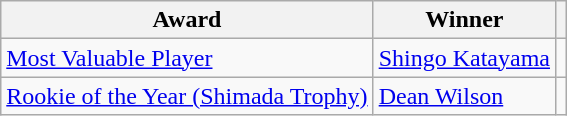<table class="wikitable">
<tr>
<th>Award</th>
<th>Winner</th>
<th></th>
</tr>
<tr>
<td><a href='#'>Most Valuable Player</a></td>
<td> <a href='#'>Shingo Katayama</a></td>
<td></td>
</tr>
<tr>
<td><a href='#'>Rookie of the Year (Shimada Trophy)</a></td>
<td> <a href='#'>Dean Wilson</a></td>
<td></td>
</tr>
</table>
